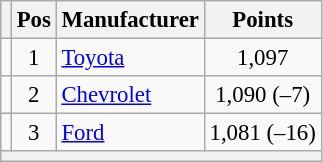<table class="wikitable" style="font-size: 95%">
<tr>
<th></th>
<th>Pos</th>
<th>Manufacturer</th>
<th>Points</th>
</tr>
<tr>
<td align="left"></td>
<td style="text-align:center;">1</td>
<td><a href='#'>Toyota</a></td>
<td style="text-align:center;">1,097</td>
</tr>
<tr>
<td align="left"></td>
<td style="text-align:center;">2</td>
<td><a href='#'>Chevrolet</a></td>
<td style="text-align:center;">1,090 (–7)</td>
</tr>
<tr>
<td align="left"></td>
<td style="text-align:center;">3</td>
<td><a href='#'>Ford</a></td>
<td style="text-align:center;">1,081 (–16)</td>
</tr>
<tr class="sortbottom">
<th colspan="9"></th>
</tr>
</table>
